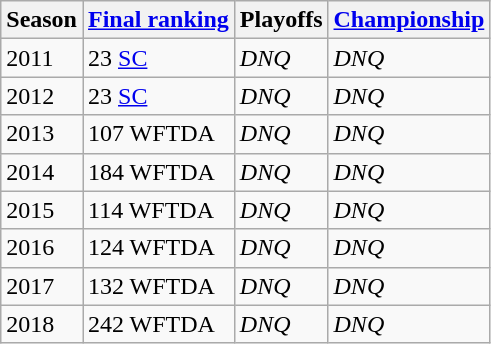<table class="wikitable sortable">
<tr>
<th>Season</th>
<th><a href='#'>Final ranking</a></th>
<th>Playoffs</th>
<th><a href='#'>Championship</a></th>
</tr>
<tr>
<td>2011</td>
<td>23 <a href='#'>SC</a></td>
<td><em>DNQ</em></td>
<td><em>DNQ</em></td>
</tr>
<tr>
<td>2012</td>
<td>23 <a href='#'>SC</a></td>
<td><em>DNQ</em></td>
<td><em>DNQ</em></td>
</tr>
<tr>
<td>2013</td>
<td>107 WFTDA</td>
<td><em>DNQ</em></td>
<td><em>DNQ</em></td>
</tr>
<tr>
<td>2014</td>
<td>184 WFTDA</td>
<td><em>DNQ</em></td>
<td><em>DNQ</em></td>
</tr>
<tr>
<td>2015</td>
<td>114 WFTDA</td>
<td><em>DNQ</em></td>
<td><em>DNQ</em></td>
</tr>
<tr>
<td>2016</td>
<td>124 WFTDA</td>
<td><em>DNQ</em></td>
<td><em>DNQ</em></td>
</tr>
<tr>
<td>2017</td>
<td>132 WFTDA</td>
<td><em>DNQ</em></td>
<td><em>DNQ</em></td>
</tr>
<tr>
<td>2018</td>
<td>242 WFTDA</td>
<td><em>DNQ</em></td>
<td><em>DNQ</em></td>
</tr>
</table>
